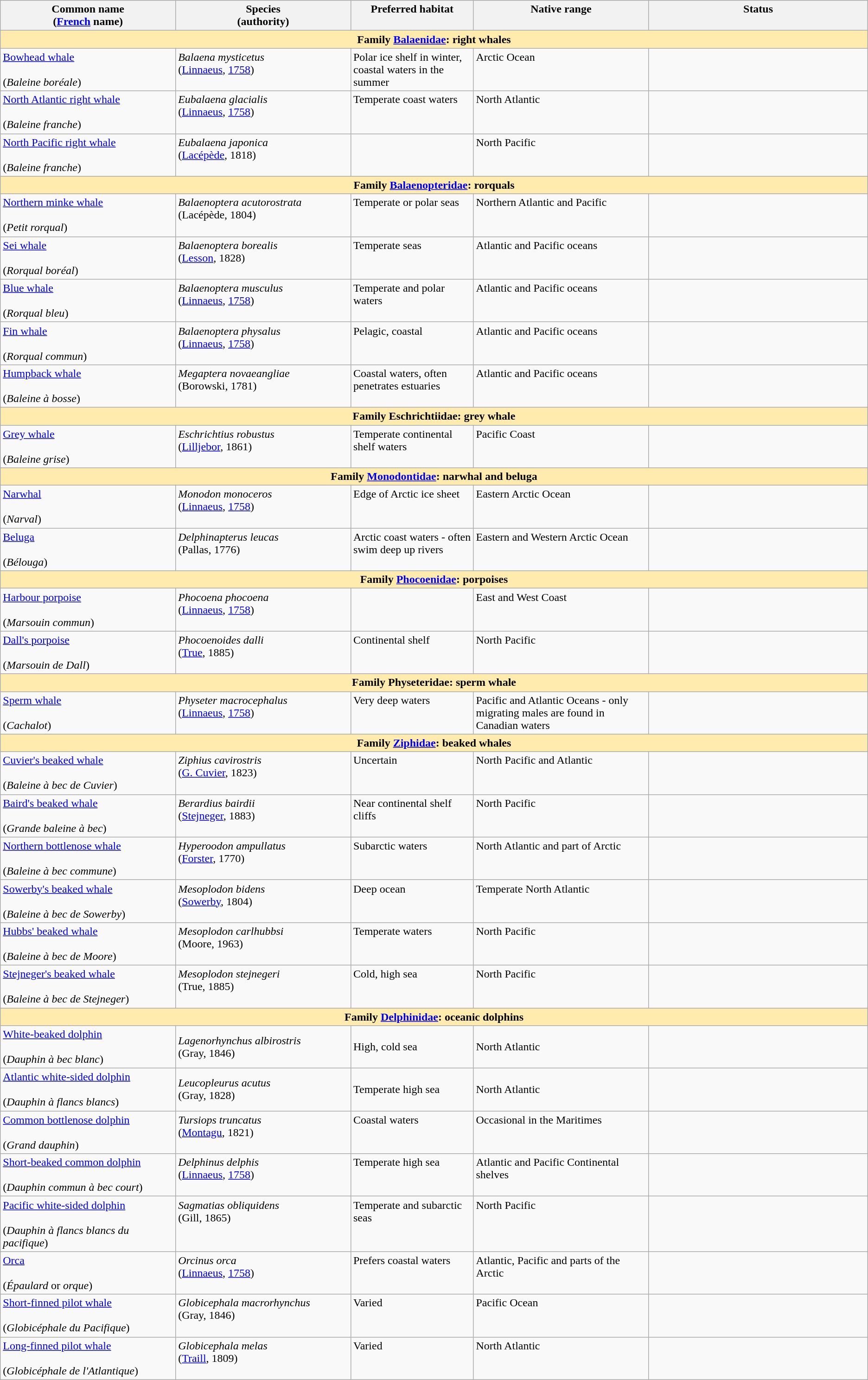<table class="wikitable sortable sticky-header-multi" style=text-align:center" style="margin:1em auto;">
<tr valign="top">
<th style="width:20%;">Common name<br>(<a href='#'>French</a> name)</th>
<th style="width:20%;">Species<br>(authority)</th>
<th style="width:14%;">Preferred habitat</th>
<th style="width:20%;">Native range</th>
<th style="width:25%;">Status</th>
</tr>
<tr>
<td style="text-align:center;" bgcolor="#ffebad" colspan=5><strong>Family <a href='#'>Balaenidae</a>: right whales</strong></td>
</tr>
<tr valign="top">
<td><a href='#'>Bowhead whale</a><br>
<br>(<em>Baleine boréale</em>)</td>
<td><em>Balaena mysticetus</em><br>(<a href='#'>Linnaeus</a>, <a href='#'>1758</a>)</td>
<td>Polar ice shelf in winter, coastal waters in the summer</td>
<td>Arctic Ocean</td>
<td></td>
</tr>
<tr valign="top">
<td><a href='#'>North Atlantic right whale</a><br>
<br>(<em>Baleine franche</em>)</td>
<td><em>Eubalaena glacialis</em><br>(<a href='#'>Linnaeus</a>, <a href='#'>1758</a>)</td>
<td>Temperate coast waters</td>
<td>North Atlantic</td>
<td></td>
</tr>
<tr valign="top">
<td><a href='#'>North Pacific right whale</a><br>
<br>(<em>Baleine franche</em>)</td>
<td><em>Eubalaena japonica</em><br>(<a href='#'>Lacépède</a>, 1818)</td>
<td></td>
<td>North Pacific</td>
<td></td>
</tr>
<tr>
<td style="text-align:center;" bgcolor="#ffebad" colspan=5><strong>Family <a href='#'>Balaenopteridae</a>: rorquals</strong></td>
</tr>
<tr valign="top">
<td><a href='#'>Northern minke whale</a><br>
<br>(<em>Petit rorqual</em>)</td>
<td><em>Balaenoptera acutorostrata</em><br>(Lacépède, 1804)</td>
<td>Temperate or polar seas</td>
<td>Northern Atlantic and Pacific</td>
<td></td>
</tr>
<tr valign="top">
<td><a href='#'>Sei whale</a><br>
<br>(<em>Rorqual boréal</em>)</td>
<td><em>Balaenoptera borealis</em><br>(<a href='#'>Lesson</a>, 1828)</td>
<td>Temperate seas</td>
<td>Atlantic and Pacific oceans</td>
<td></td>
</tr>
<tr valign="top">
<td><a href='#'>Blue whale</a><br>
<br>(<em>Rorqual bleu</em>)</td>
<td><em>Balaenoptera musculus</em><br>(<a href='#'>Linnaeus</a>, <a href='#'>1758</a>)</td>
<td>Temperate and polar waters</td>
<td>Atlantic and Pacific oceans</td>
<td></td>
</tr>
<tr valign="top">
<td><a href='#'>Fin whale</a><br>
<br>(<em>Rorqual commun</em>)</td>
<td><em>Balaenoptera physalus</em><br>(<a href='#'>Linnaeus</a>, <a href='#'>1758</a>)</td>
<td>Pelagic, coastal</td>
<td>Atlantic and Pacific oceans</td>
<td></td>
</tr>
<tr valign="top">
<td><a href='#'>Humpback whale</a><br>
<br>(<em>Baleine à bosse</em>)</td>
<td><em>Megaptera novaeangliae</em><br>(Borowski, 1781)</td>
<td>Coastal waters, often penetrates estuaries</td>
<td>Atlantic and Pacific oceans</td>
<td></td>
</tr>
<tr>
<td style="text-align:center;" bgcolor="#ffebad" colspan=5><strong>Family Eschrichtiidae: grey whale</strong></td>
</tr>
<tr valign="top">
<td><a href='#'>Grey whale</a><br>
<br>(<em>Baleine grise</em>)</td>
<td><em>Eschrichtius robustus</em><br>(<a href='#'>Lilljebor</a>, 1861)</td>
<td>Temperate continental shelf waters</td>
<td>Pacific Coast</td>
<td></td>
</tr>
<tr>
<td style="text-align:center;" bgcolor="#ffebad" colspan=5><strong>Family <a href='#'>Monodontidae</a>: narwhal and beluga</strong></td>
</tr>
<tr valign="top">
<td><a href='#'>Narwhal</a><br>
<br>(<em>Narval</em>)</td>
<td><em>Monodon monoceros</em><br>(<a href='#'>Linnaeus</a>, <a href='#'>1758</a>)</td>
<td>Edge of Arctic ice sheet</td>
<td>Eastern Arctic Ocean</td>
<td></td>
</tr>
<tr valign="top">
<td><a href='#'>Beluga</a><br>
<br>(<em>Bélouga</em>)</td>
<td><em>Delphinapterus leucas</em><br>(Pallas, 1776)</td>
<td>Arctic coast waters - often swim deep up rivers</td>
<td>Eastern and Western Arctic Ocean</td>
<td></td>
</tr>
<tr>
<td style="text-align:center;" bgcolor="#ffebad" colspan=5><strong>Family <a href='#'>Phocoenidae</a>: porpoises</strong></td>
</tr>
<tr valign="top">
<td><a href='#'>Harbour porpoise</a><br>
<br>(<em>Marsouin commun</em>)</td>
<td><em>Phocoena phocoena</em><br>(<a href='#'>Linnaeus</a>, <a href='#'>1758</a>)</td>
<td></td>
<td>East and West Coast</td>
<td></td>
</tr>
<tr valign="top">
<td><a href='#'>Dall's porpoise</a><br>
<br>(<em>Marsouin de Dall</em>)</td>
<td><em>Phocoenoides dalli</em><br>(<a href='#'>True</a>, 1885)</td>
<td>Continental shelf</td>
<td>North Pacific</td>
<td></td>
</tr>
<tr>
<td style="text-align:center;" bgcolor="#ffebad" colspan=5><strong>Family Physeteridae: sperm whale</strong></td>
</tr>
<tr valign="top">
<td><a href='#'>Sperm whale</a><br>
<br>(<em>Cachalot</em>)</td>
<td><em>Physeter macrocephalus</em><br>(<a href='#'>Linnaeus</a>, <a href='#'>1758</a>)</td>
<td>Very deep waters</td>
<td>Pacific and Atlantic Oceans - only migrating males are found in Canadian waters</td>
<td></td>
</tr>
<tr>
<td style="text-align:center;" bgcolor="#ffebad" colspan=5><strong>Family <a href='#'>Ziphidae</a>: beaked whales</strong></td>
</tr>
<tr valign="top">
<td><a href='#'>Cuvier's beaked whale</a><br>
<br>(<em>Baleine à bec de Cuvier</em>)</td>
<td><em>Ziphius cavirostris</em><br>(<a href='#'>G. Cuvier</a>, 1823)</td>
<td>Uncertain</td>
<td>North Pacific and Atlantic</td>
<td></td>
</tr>
<tr valign="top">
<td><a href='#'>Baird's beaked whale</a><br>
<br>(<em>Grande baleine à bec</em>)</td>
<td><em>Berardius bairdii</em><br>(<a href='#'>Stejneger</a>, 1883)</td>
<td>Near continental shelf cliffs</td>
<td>North Pacific</td>
<td></td>
</tr>
<tr valign="top">
<td><a href='#'>Northern bottlenose whale</a><br>
<br>(<em>Baleine à bec commune</em>)</td>
<td><em>Hyperoodon ampullatus</em><br>(<a href='#'>Forster</a>, 1770)</td>
<td>Subarctic waters</td>
<td>North Atlantic and part of Arctic</td>
<td></td>
</tr>
<tr valign="top">
<td><a href='#'>Sowerby's beaked whale</a><br>
<br>(<em>Baleine à bec de Sowerby</em>)</td>
<td><em>Mesoplodon bidens</em><br>(<a href='#'>Sowerby</a>, 1804)</td>
<td>Deep ocean</td>
<td>Temperate North Atlantic</td>
<td></td>
</tr>
<tr valign="top">
<td><a href='#'>Hubbs' beaked whale</a><br>
<br>(<em>Baleine à bec de Moore</em>)</td>
<td><em>Mesoplodon carlhubbsi</em><br>(Moore, 1963)</td>
<td>Temperate waters</td>
<td>North Pacific</td>
<td></td>
</tr>
<tr valign="top">
<td><a href='#'>Stejneger's beaked whale</a><br>
<br>(<em>Baleine à bec de Stejneger</em>)</td>
<td><em>Mesoplodon stejnegeri</em><br>(True, 1885)</td>
<td>Cold, high sea</td>
<td>North Pacific</td>
<td></td>
</tr>
<tr>
<td style="text-align:center;" bgcolor="#ffebad" colspan=5><strong>Family <a href='#'>Delphinidae</a>: oceanic dolphins</strong></td>
</tr>
<tr>
<td><a href='#'>White-beaked dolphin</a><br>
<br>(<em>Dauphin à bec blanc</em>)</td>
<td><em>Lagenorhynchus albirostris</em><br>(Gray, 1846)</td>
<td>High, cold sea</td>
<td>North Atlantic</td>
<td></td>
</tr>
<tr>
<td><a href='#'>Atlantic white-sided dolphin</a><br>
<br>(<em>Dauphin à flancs blancs</em>)</td>
<td><em>Leucopleurus acutus</em><br>(Gray, 1828)</td>
<td>Temperate high sea</td>
<td>North Atlantic</td>
<td></td>
</tr>
<tr valign="top">
<td><a href='#'>Common bottlenose dolphin</a><br>
<br>(<em>Grand dauphin</em>)</td>
<td><em>Tursiops truncatus</em><br>(<a href='#'>Montagu</a>, 1821)</td>
<td>Coastal waters</td>
<td>Occasional in the Maritimes</td>
<td></td>
</tr>
<tr valign="top">
<td><a href='#'>Short-beaked common dolphin</a><br>
<br>(<em>Dauphin commun à bec court</em>)</td>
<td><em>Delphinus delphis</em><br>(<a href='#'>Linnaeus</a>, <a href='#'>1758</a>)</td>
<td>Temperate high sea</td>
<td>Atlantic and Pacific Continental shelves</td>
<td></td>
</tr>
<tr valign="top">
<td><a href='#'>Pacific white-sided dolphin</a><br>
<br>(<em>Dauphin à flancs blancs du pacifique</em>)</td>
<td><em>Sagmatias obliquidens</em><br>(Gill, 1865)</td>
<td>Temperate and subarctic seas</td>
<td>North Pacific</td>
<td></td>
</tr>
<tr valign="top">
<td><a href='#'>Orca</a><br>
<br>(<em>Épaulard</em> or <em>orque</em>)</td>
<td><em>Orcinus orca</em><br>(<a href='#'>Linnaeus</a>, <a href='#'>1758</a>)</td>
<td>Prefers coastal waters</td>
<td>Atlantic, Pacific and parts of the Arctic</td>
<td></td>
</tr>
<tr valign="top">
<td><a href='#'>Short-finned pilot whale</a><br>
<br>(<em>Globicéphale du Pacifique</em>)</td>
<td><em>Globicephala macrorhynchus</em><br>(Gray, 1846)</td>
<td>Varied</td>
<td>Pacific Ocean</td>
<td></td>
</tr>
<tr valign="top">
<td><a href='#'>Long-finned pilot whale</a><br>
<br>(<em>Globicéphale de l'Atlantique</em>)</td>
<td><em>Globicephala melas</em><br>(<a href='#'>Traill</a>, 1809)</td>
<td>Varied</td>
<td>North Atlantic</td>
<td></td>
</tr>
</table>
